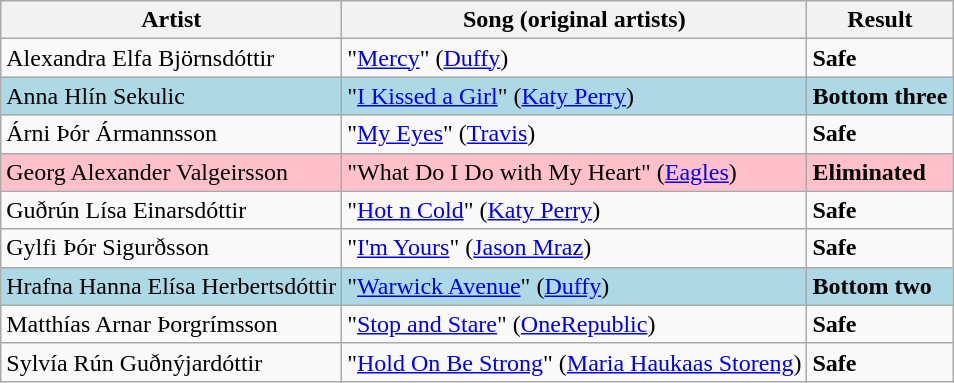<table class=wikitable>
<tr>
<th>Artist</th>
<th>Song (original artists)</th>
<th>Result</th>
</tr>
<tr>
<td>Alexandra Elfa Björnsdóttir</td>
<td>"<a href='#'>Mercy</a>" (<a href='#'>Duffy</a>)</td>
<td><strong>Safe</strong></td>
</tr>
<tr style="background:lightblue;">
<td>Anna Hlín Sekulic</td>
<td>"<a href='#'>I Kissed a Girl</a>" (<a href='#'>Katy Perry</a>)</td>
<td><strong>Bottom three</strong></td>
</tr>
<tr>
<td>Árni Þór Ármannsson</td>
<td>"<a href='#'>My Eyes</a>" (<a href='#'>Travis</a>)</td>
<td><strong>Safe</strong></td>
</tr>
<tr style="background:pink;">
<td>Georg Alexander Valgeirsson</td>
<td>"What Do I Do with My Heart" (<a href='#'>Eagles</a>)</td>
<td><strong>Eliminated</strong></td>
</tr>
<tr>
<td>Guðrún Lísa Einarsdóttir</td>
<td>"<a href='#'>Hot n Cold</a>" (<a href='#'>Katy Perry</a>)</td>
<td><strong>Safe</strong></td>
</tr>
<tr>
<td>Gylfi Þór Sigurðsson</td>
<td>"<a href='#'>I'm Yours</a>" (<a href='#'>Jason Mraz</a>)</td>
<td><strong>Safe</strong></td>
</tr>
<tr style="background:lightblue;">
<td>Hrafna Hanna Elísa Herbertsdóttir</td>
<td>"<a href='#'>Warwick Avenue</a>" (<a href='#'>Duffy</a>)</td>
<td><strong>Bottom two</strong></td>
</tr>
<tr>
<td>Matthías Arnar Þorgrímsson</td>
<td>"<a href='#'>Stop and Stare</a>" (<a href='#'>OneRepublic</a>)</td>
<td><strong>Safe</strong></td>
</tr>
<tr>
<td>Sylvía Rún Guðnýjardóttir</td>
<td>"<a href='#'>Hold On Be Strong</a>" (<a href='#'>Maria Haukaas Storeng</a>)</td>
<td><strong>Safe</strong></td>
</tr>
</table>
